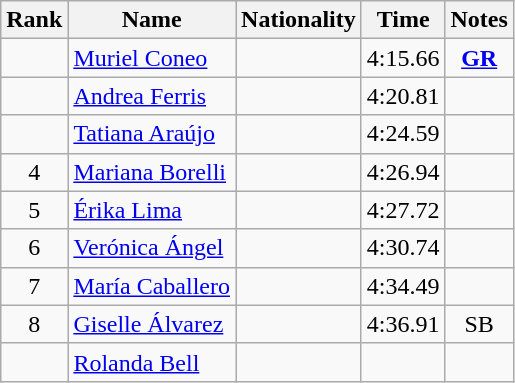<table class="wikitable sortable" style="text-align:center">
<tr>
<th>Rank</th>
<th>Name</th>
<th>Nationality</th>
<th>Time</th>
<th>Notes</th>
</tr>
<tr>
<td></td>
<td align=left><a href='#'>Muriel Coneo</a></td>
<td align=left></td>
<td>4:15.66</td>
<td><strong><a href='#'>GR</a></strong></td>
</tr>
<tr>
<td></td>
<td align=left><a href='#'>Andrea Ferris</a></td>
<td align=left></td>
<td>4:20.81</td>
<td></td>
</tr>
<tr>
<td></td>
<td align=left><a href='#'>Tatiana Araújo</a></td>
<td align=left></td>
<td>4:24.59</td>
<td></td>
</tr>
<tr>
<td>4</td>
<td align=left><a href='#'>Mariana Borelli</a></td>
<td align=left></td>
<td>4:26.94</td>
<td></td>
</tr>
<tr>
<td>5</td>
<td align=left><a href='#'>Érika Lima</a></td>
<td align=left></td>
<td>4:27.72</td>
<td></td>
</tr>
<tr>
<td>6</td>
<td align=left><a href='#'>Verónica Ángel</a></td>
<td align=left></td>
<td>4:30.74</td>
<td></td>
</tr>
<tr>
<td>7</td>
<td align=left><a href='#'>María Caballero</a></td>
<td align=left></td>
<td>4:34.49</td>
<td></td>
</tr>
<tr>
<td>8</td>
<td align=left><a href='#'>Giselle Álvarez</a></td>
<td align=left></td>
<td>4:36.91</td>
<td>SB</td>
</tr>
<tr>
<td></td>
<td align=left><a href='#'>Rolanda Bell</a></td>
<td align=left></td>
<td></td>
<td></td>
</tr>
</table>
